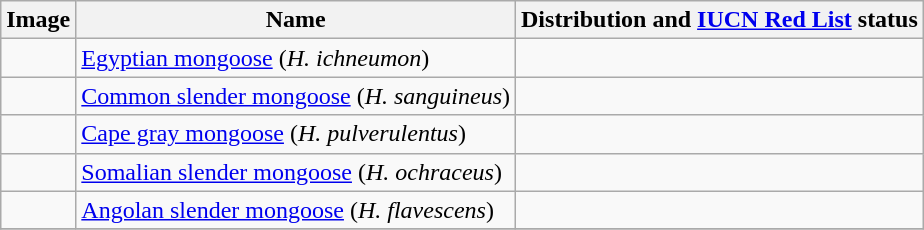<table class="wikitable">
<tr>
<th>Image</th>
<th>Name</th>
<th>Distribution and <a href='#'>IUCN Red List</a> status</th>
</tr>
<tr style="vertical-align: top;">
<td></td>
<td><a href='#'>Egyptian mongoose</a> (<em>H. ichneumon</em>) </td>
<td><a href='#'></a><br></td>
</tr>
<tr style="vertical-align: top;">
<td></td>
<td><a href='#'>Common slender mongoose</a> (<em>H. sanguineus</em>) </td>
<td><br></td>
</tr>
<tr style="vertical-align: top;">
<td></td>
<td><a href='#'>Cape gray mongoose</a> (<em>H. pulverulentus</em>) </td>
<td><br></td>
</tr>
<tr style="vertical-align: top;">
<td></td>
<td><a href='#'>Somalian slender mongoose</a> (<em>H. ochraceus</em>) </td>
<td><br></td>
</tr>
<tr style="vertical-align: top;">
<td></td>
<td><a href='#'>Angolan slender mongoose</a> (<em>H. flavescens</em>) </td>
<td><br></td>
</tr>
<tr>
</tr>
</table>
